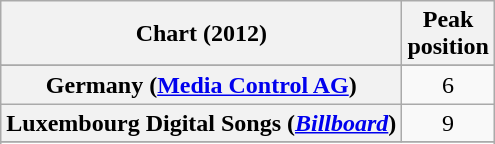<table class="wikitable sortable plainrowheaders">
<tr>
<th>Chart (2012)</th>
<th>Peak<br>position</th>
</tr>
<tr>
</tr>
<tr>
</tr>
<tr>
<th scope="row">Germany (<a href='#'>Media Control AG</a>)</th>
<td style="text-align:center;">6</td>
</tr>
<tr>
<th scope="row">Luxembourg Digital Songs (<em><a href='#'>Billboard</a></em>)</th>
<td style="text-align:center;">9</td>
</tr>
<tr>
</tr>
<tr>
</tr>
</table>
